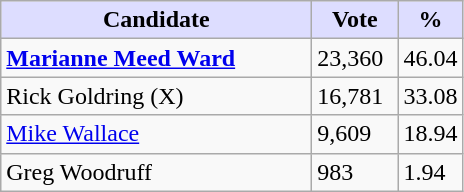<table class="wikitable">
<tr>
<th style="background:#ddf; width:200px;">Candidate</th>
<th style="background:#ddf; width:50px;">Vote</th>
<th style="background:#ddf; width:30px;">%</th>
</tr>
<tr>
<td><strong><a href='#'>Marianne Meed Ward</a></strong></td>
<td>23,360</td>
<td>46.04</td>
</tr>
<tr>
<td>Rick Goldring (X)</td>
<td>16,781</td>
<td>33.08</td>
</tr>
<tr>
<td><a href='#'>Mike Wallace</a></td>
<td>9,609</td>
<td>18.94</td>
</tr>
<tr>
<td>Greg Woodruff</td>
<td>983</td>
<td>1.94</td>
</tr>
</table>
